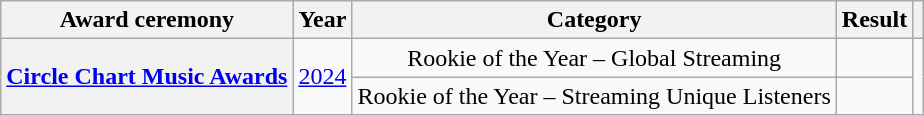<table class="wikitable plainrowheaders sortable" style="text-align:center">
<tr>
<th scope="col">Award ceremony</th>
<th scope="col">Year</th>
<th scope="col">Category</th>
<th scope="col">Result</th>
<th scope="col" class="unsortable"></th>
</tr>
<tr>
<th scope="row" rowspan="2"><a href='#'>Circle Chart Music Awards</a></th>
<td rowspan="2"><a href='#'>2024</a></td>
<td>Rookie of the Year – Global Streaming</td>
<td></td>
<td rowspan="2"></td>
</tr>
<tr>
<td>Rookie of the Year – Streaming Unique Listeners</td>
<td></td>
</tr>
</table>
